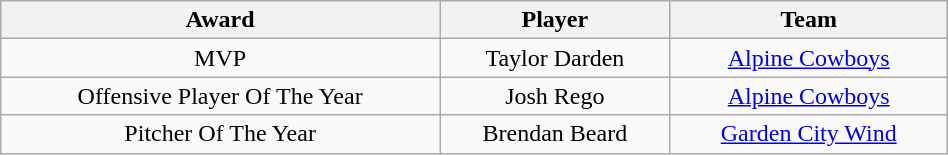<table class="wikitable" style="width:50%; text-align:center;">
<tr>
<th>Award</th>
<th>Player</th>
<th>Team</th>
</tr>
<tr>
<td>MVP</td>
<td>Taylor Darden</td>
<td><a href='#'>Alpine Cowboys</a></td>
</tr>
<tr>
<td>Offensive Player Of The Year</td>
<td>Josh Rego</td>
<td><a href='#'>Alpine Cowboys</a></td>
</tr>
<tr>
<td>Pitcher Of The Year</td>
<td>Brendan Beard</td>
<td><a href='#'>Garden City Wind</a></td>
</tr>
</table>
